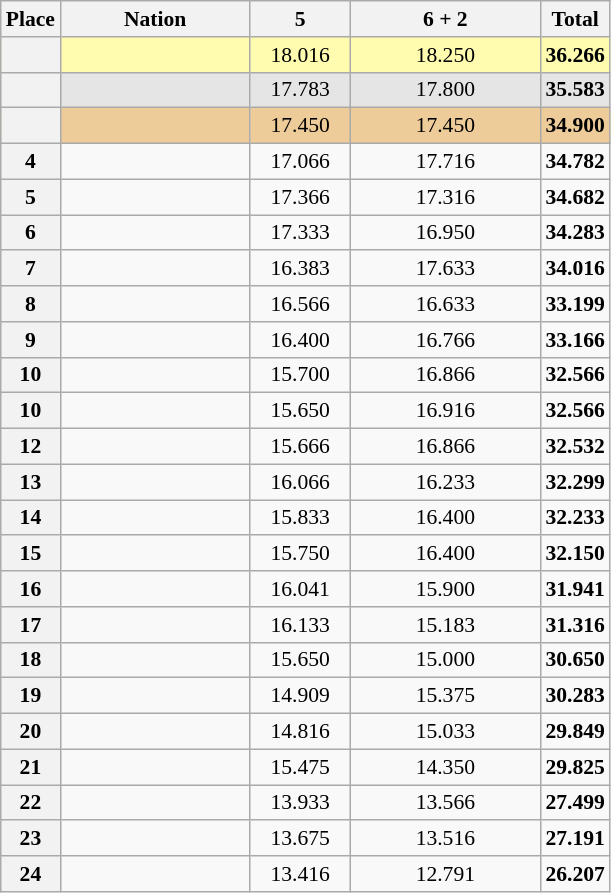<table class="wikitable sortable" style="text-align:center; font-size:90%">
<tr>
<th scope="col" style="width:20px;">Place</th>
<th ! scope="col" style="width:120px;">Nation</th>
<th ! scope="col" style="width:60px;">5 </th>
<th ! scope="col" style="width:120px;">6  + 2 </th>
<th scope=col>Total</th>
</tr>
<tr bgcolor=fffcaf>
<th scope=row></th>
<td align=left></td>
<td>18.016</td>
<td>18.250</td>
<td><strong>36.266</strong></td>
</tr>
<tr bgcolor=e5e5e5>
<th scope=row></th>
<td align=left></td>
<td>17.783</td>
<td>17.800</td>
<td><strong>35.583</strong></td>
</tr>
<tr bgcolor=eecc99>
<th scope=row></th>
<td align=left></td>
<td>17.450</td>
<td>17.450</td>
<td><strong>34.900</strong></td>
</tr>
<tr>
<th scope=row>4</th>
<td align=left></td>
<td>17.066</td>
<td>17.716</td>
<td><strong>34.782</strong></td>
</tr>
<tr>
<th scope=row>5</th>
<td align=left></td>
<td>17.366</td>
<td>17.316</td>
<td><strong>34.682</strong></td>
</tr>
<tr>
<th scope=row>6</th>
<td align=left></td>
<td>17.333</td>
<td>16.950</td>
<td><strong>34.283</strong></td>
</tr>
<tr>
<th scope=row>7</th>
<td align=left></td>
<td>16.383</td>
<td>17.633</td>
<td><strong>34.016</strong></td>
</tr>
<tr>
<th scope=row>8</th>
<td align=left></td>
<td>16.566</td>
<td>16.633</td>
<td><strong>33.199</strong></td>
</tr>
<tr>
<th scope=row>9</th>
<td align=left></td>
<td>16.400</td>
<td>16.766</td>
<td><strong>33.166</strong></td>
</tr>
<tr>
<th scope=row>10</th>
<td align=left></td>
<td>15.700</td>
<td>16.866</td>
<td><strong>32.566</strong></td>
</tr>
<tr>
<th scope=row>10</th>
<td align=left></td>
<td>15.650</td>
<td>16.916</td>
<td><strong>32.566</strong></td>
</tr>
<tr>
<th scope=row>12</th>
<td align=left></td>
<td>15.666</td>
<td>16.866</td>
<td><strong>32.532</strong></td>
</tr>
<tr>
<th scope=row>13</th>
<td align=left></td>
<td>16.066</td>
<td>16.233</td>
<td><strong>32.299</strong></td>
</tr>
<tr>
<th scope=row>14</th>
<td align=left></td>
<td>15.833</td>
<td>16.400</td>
<td><strong>32.233</strong></td>
</tr>
<tr>
<th scope=row>15</th>
<td align=left></td>
<td>15.750</td>
<td>16.400</td>
<td><strong>32.150</strong></td>
</tr>
<tr>
<th scope=row>16</th>
<td align=left></td>
<td>16.041</td>
<td>15.900</td>
<td><strong>31.941</strong></td>
</tr>
<tr>
<th scope=row>17</th>
<td align=left></td>
<td>16.133</td>
<td>15.183</td>
<td><strong>31.316</strong></td>
</tr>
<tr>
<th scope=row>18</th>
<td align=left></td>
<td>15.650</td>
<td>15.000</td>
<td><strong>30.650</strong></td>
</tr>
<tr>
<th scope=row>19</th>
<td align=left></td>
<td>14.909</td>
<td>15.375</td>
<td><strong>30.283</strong></td>
</tr>
<tr>
<th scope=row>20</th>
<td align=left></td>
<td>14.816</td>
<td>15.033</td>
<td><strong>29.849</strong></td>
</tr>
<tr>
<th scope=row>21</th>
<td align=left></td>
<td>15.475</td>
<td>14.350</td>
<td><strong>29.825</strong></td>
</tr>
<tr>
<th scope=row>22</th>
<td align=left></td>
<td>13.933</td>
<td>13.566</td>
<td><strong>27.499</strong></td>
</tr>
<tr>
<th scope=row>23</th>
<td align=left></td>
<td>13.675</td>
<td>13.516</td>
<td><strong>27.191</strong></td>
</tr>
<tr>
<th scope=row>24</th>
<td align=left></td>
<td>13.416</td>
<td>12.791</td>
<td><strong>26.207</strong></td>
</tr>
</table>
